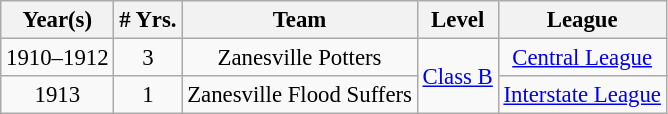<table class="wikitable" style="text-align:center; font-size: 95%;">
<tr>
<th>Year(s)</th>
<th># Yrs.</th>
<th>Team</th>
<th>Level</th>
<th>League</th>
</tr>
<tr>
<td>1910–1912</td>
<td>3</td>
<td>Zanesville Potters</td>
<td rowspan=2><a href='#'>Class B</a></td>
<td><a href='#'>Central League</a></td>
</tr>
<tr>
<td>1913</td>
<td>1</td>
<td>Zanesville Flood Suffers</td>
<td><a href='#'>Interstate League</a></td>
</tr>
</table>
